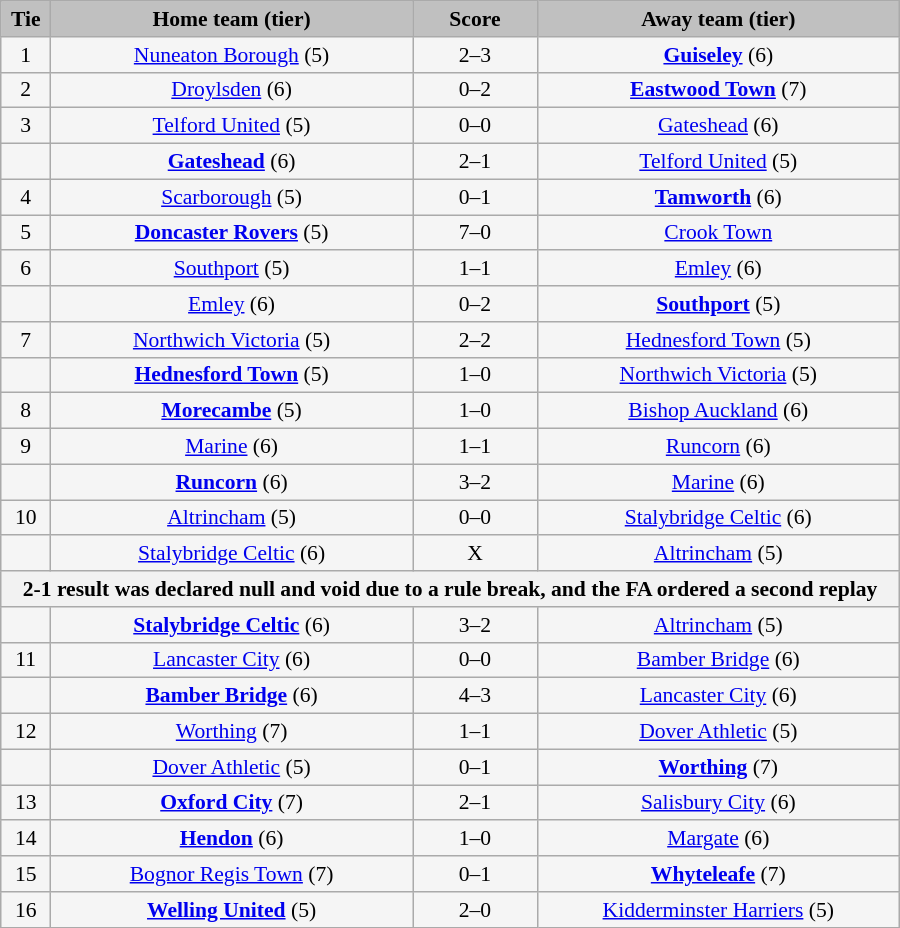<table class="wikitable" style="width: 600px; background:WhiteSmoke; text-align:center; font-size:90%">
<tr>
<td scope="col" style="width:  5.00%; background:silver;"><strong>Tie</strong></td>
<td scope="col" style="width: 36.25%; background:silver;"><strong>Home team (tier)</strong></td>
<td scope="col" style="width: 12.50%; background:silver;"><strong>Score</strong></td>
<td scope="col" style="width: 36.25%; background:silver;"><strong>Away team (tier)</strong></td>
</tr>
<tr>
<td>1</td>
<td><a href='#'>Nuneaton Borough</a> (5)</td>
<td>2–3</td>
<td><strong><a href='#'>Guiseley</a></strong> (6)</td>
</tr>
<tr>
<td>2</td>
<td><a href='#'>Droylsden</a> (6)</td>
<td>0–2</td>
<td><strong><a href='#'>Eastwood Town</a></strong> (7)</td>
</tr>
<tr>
<td>3</td>
<td><a href='#'>Telford United</a> (5)</td>
<td>0–0</td>
<td><a href='#'>Gateshead</a> (6)</td>
</tr>
<tr>
<td><em></em></td>
<td><strong><a href='#'>Gateshead</a></strong> (6)</td>
<td>2–1</td>
<td><a href='#'>Telford United</a> (5)</td>
</tr>
<tr>
<td>4</td>
<td><a href='#'>Scarborough</a> (5)</td>
<td>0–1</td>
<td><strong><a href='#'>Tamworth</a></strong> (6)</td>
</tr>
<tr>
<td>5</td>
<td><strong><a href='#'>Doncaster Rovers</a></strong> (5)</td>
<td>7–0</td>
<td><a href='#'>Crook Town</a></td>
</tr>
<tr>
<td>6</td>
<td><a href='#'>Southport</a> (5)</td>
<td>1–1</td>
<td><a href='#'>Emley</a> (6)</td>
</tr>
<tr>
<td><em></em></td>
<td><a href='#'>Emley</a> (6)</td>
<td>0–2</td>
<td><strong><a href='#'>Southport</a></strong> (5)</td>
</tr>
<tr>
<td>7</td>
<td><a href='#'>Northwich Victoria</a> (5)</td>
<td>2–2</td>
<td><a href='#'>Hednesford Town</a> (5)</td>
</tr>
<tr>
<td><em></em></td>
<td><strong><a href='#'>Hednesford Town</a></strong> (5)</td>
<td>1–0</td>
<td><a href='#'>Northwich Victoria</a> (5)</td>
</tr>
<tr>
<td>8</td>
<td><strong><a href='#'>Morecambe</a></strong> (5)</td>
<td>1–0</td>
<td><a href='#'>Bishop Auckland</a> (6)</td>
</tr>
<tr>
<td>9</td>
<td><a href='#'>Marine</a> (6)</td>
<td>1–1</td>
<td><a href='#'>Runcorn</a> (6)</td>
</tr>
<tr>
<td><em></em></td>
<td><strong><a href='#'>Runcorn</a></strong> (6)</td>
<td>3–2</td>
<td><a href='#'>Marine</a> (6)</td>
</tr>
<tr>
<td>10</td>
<td><a href='#'>Altrincham</a> (5)</td>
<td>0–0</td>
<td><a href='#'>Stalybridge Celtic</a> (6)</td>
</tr>
<tr>
<td><em></em></td>
<td><a href='#'>Stalybridge Celtic</a> (6)</td>
<td>X</td>
<td><a href='#'>Altrincham</a> (5)</td>
</tr>
<tr>
<th colspan="5">2-1 result was declared null and void due to a rule break, and the FA ordered a second replay</th>
</tr>
<tr>
<td><em></em></td>
<td><strong><a href='#'>Stalybridge Celtic</a></strong> (6)</td>
<td>3–2</td>
<td><a href='#'>Altrincham</a> (5)</td>
</tr>
<tr>
<td>11</td>
<td><a href='#'>Lancaster City</a> (6)</td>
<td>0–0</td>
<td><a href='#'>Bamber Bridge</a> (6)</td>
</tr>
<tr>
<td><em></em></td>
<td><strong><a href='#'>Bamber Bridge</a></strong> (6)</td>
<td>4–3</td>
<td><a href='#'>Lancaster City</a> (6)</td>
</tr>
<tr>
<td>12</td>
<td><a href='#'>Worthing</a> (7)</td>
<td>1–1</td>
<td><a href='#'>Dover Athletic</a> (5)</td>
</tr>
<tr>
<td><em></em></td>
<td><a href='#'>Dover Athletic</a> (5)</td>
<td>0–1</td>
<td><strong><a href='#'>Worthing</a></strong> (7)</td>
</tr>
<tr>
<td>13</td>
<td><strong><a href='#'>Oxford City</a></strong> (7)</td>
<td>2–1</td>
<td><a href='#'>Salisbury City</a> (6)</td>
</tr>
<tr>
<td>14</td>
<td><strong><a href='#'>Hendon</a></strong> (6)</td>
<td>1–0</td>
<td><a href='#'>Margate</a> (6)</td>
</tr>
<tr>
<td>15</td>
<td><a href='#'>Bognor Regis Town</a> (7)</td>
<td>0–1</td>
<td><strong><a href='#'>Whyteleafe</a></strong> (7)</td>
</tr>
<tr>
<td>16</td>
<td><strong><a href='#'>Welling United</a></strong> (5)</td>
<td>2–0</td>
<td><a href='#'>Kidderminster Harriers</a> (5)</td>
</tr>
</table>
